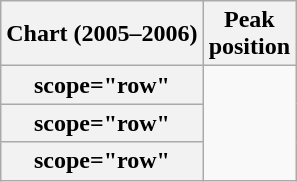<table class="wikitable sortable plainrowheaders">
<tr>
<th scope="col">Chart (2005–2006)</th>
<th scope="col">Peak<br>position</th>
</tr>
<tr>
<th>scope="row"</th>
</tr>
<tr>
<th>scope="row"</th>
</tr>
<tr>
<th>scope="row"</th>
</tr>
</table>
